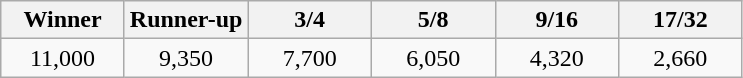<table class="wikitable" style="text-align:center">
<tr>
<th width="75">Winner</th>
<th width="75">Runner-up</th>
<th width="75">3/4</th>
<th width="75">5/8</th>
<th width="75">9/16</th>
<th width="75">17/32</th>
</tr>
<tr>
<td>11,000</td>
<td>9,350</td>
<td>7,700</td>
<td>6,050</td>
<td>4,320</td>
<td>2,660</td>
</tr>
</table>
